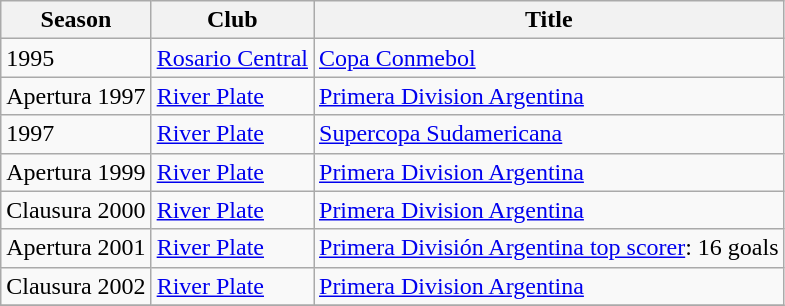<table class="wikitable">
<tr>
<th>Season</th>
<th>Club</th>
<th>Title</th>
</tr>
<tr>
<td>1995</td>
<td><a href='#'>Rosario Central</a></td>
<td><a href='#'>Copa Conmebol</a></td>
</tr>
<tr>
<td>Apertura 1997</td>
<td><a href='#'>River Plate</a></td>
<td><a href='#'>Primera Division Argentina</a></td>
</tr>
<tr>
<td>1997</td>
<td><a href='#'>River Plate</a></td>
<td><a href='#'>Supercopa Sudamericana</a></td>
</tr>
<tr>
<td>Apertura 1999</td>
<td><a href='#'>River Plate</a></td>
<td><a href='#'>Primera Division Argentina</a></td>
</tr>
<tr>
<td>Clausura 2000</td>
<td><a href='#'>River Plate</a></td>
<td><a href='#'>Primera Division Argentina</a></td>
</tr>
<tr>
<td>Apertura 2001</td>
<td><a href='#'>River Plate</a></td>
<td><a href='#'>Primera División Argentina top scorer</a>: 16 goals</td>
</tr>
<tr>
<td>Clausura 2002</td>
<td><a href='#'>River Plate</a></td>
<td><a href='#'>Primera Division Argentina</a></td>
</tr>
<tr>
</tr>
</table>
